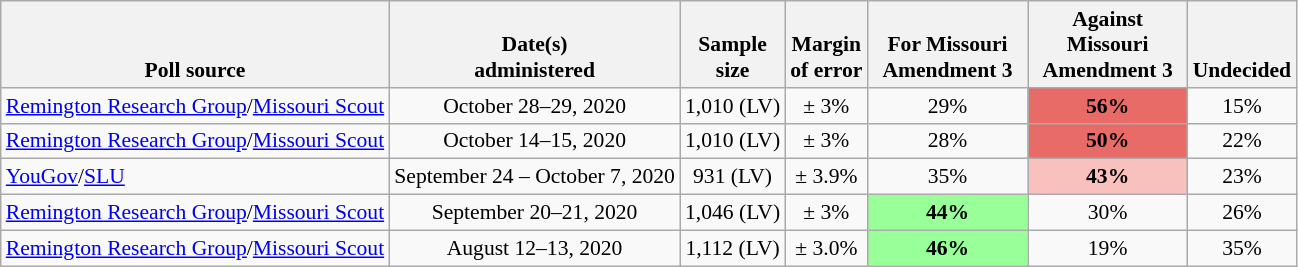<table class="wikitable" style="font-size:90%;text-align:center;">
<tr valign=bottom>
<th>Poll source</th>
<th>Date(s)<br>administered</th>
<th>Sample<br>size</th>
<th>Margin<br>of error</th>
<th style="width:100px;">For Missouri Amendment 3</th>
<th style="width:100px;">Against Missouri Amendment 3</th>
<th>Undecided</th>
</tr>
<tr>
<td style="text-align:left;"><a href='#'>Remington Research Group</a>/<a href='#'>Missouri Scout</a></td>
<td>October 28–29, 2020</td>
<td>1,010 (LV)</td>
<td>± 3%</td>
<td>29%</td>
<td style="background: rgb(233, 107, 103);"><strong>56%</strong></td>
<td>15%</td>
</tr>
<tr>
<td style="text-align:left;"><a href='#'>Remington Research Group</a>/<a href='#'>Missouri Scout</a></td>
<td>October 14–15, 2020</td>
<td>1,010 (LV)</td>
<td>± 3%</td>
<td>28%</td>
<td style="background: rgb(233, 107, 103);"><strong>50%</strong></td>
<td>22%</td>
</tr>
<tr>
<td style="text-align:left;"><a href='#'>YouGov</a>/<a href='#'>SLU</a></td>
<td>September 24 – October 7, 2020</td>
<td>931 (LV)</td>
<td>± 3.9%</td>
<td>35%</td>
<td style="background: rgb(248, 193, 190);"><strong>43%</strong></td>
<td>23%</td>
</tr>
<tr>
<td style="text-align:left;"><a href='#'>Remington Research Group</a>/<a href='#'>Missouri Scout</a></td>
<td>September 20–21, 2020</td>
<td>1,046 (LV)</td>
<td>± 3%</td>
<td style="background: rgb(153, 255, 153);"><strong>44%</strong></td>
<td>30%</td>
<td>26%</td>
</tr>
<tr>
<td style="text-align:left;"><a href='#'>Remington Research Group</a>/<a href='#'>Missouri Scout</a></td>
<td>August 12–13, 2020</td>
<td>1,112 (LV)</td>
<td>± 3.0%</td>
<td style="background: rgb(153, 255, 153);"><strong>46%</strong></td>
<td>19%</td>
<td>35%</td>
</tr>
</table>
